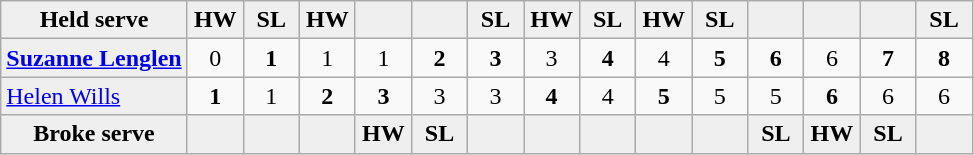<table class="wikitable" style=text-align:center>
<tr style="font-weight:bold; background:#efefef">
<td><strong>Held serve</strong></td>
<td width=30>HW</td>
<td width=30>SL</td>
<td width=30>HW</td>
<td></td>
<td></td>
<td width=30>SL</td>
<td width=30>HW</td>
<td width=30>SL</td>
<td width=30>HW</td>
<td width=30>SL</td>
<td></td>
<td></td>
<td></td>
<td width=30>SL</td>
</tr>
<tr>
<td style="text-align:left; background:#efefef"> <strong><a href='#'>Suzanne Lenglen</a></strong></td>
<td>0</td>
<td><strong>1</strong></td>
<td>1</td>
<td>1</td>
<td><strong>2</strong></td>
<td><strong>3</strong></td>
<td>3</td>
<td><strong>4</strong></td>
<td>4</td>
<td><strong>5</strong></td>
<td><strong>6</strong></td>
<td>6</td>
<td><strong>7</strong></td>
<td><strong>8</strong></td>
</tr>
<tr>
<td style="text-align:left; background:#efefef"> <a href='#'>Helen Wills</a></td>
<td><strong>1</strong></td>
<td>1</td>
<td><strong>2</strong></td>
<td><strong>3</strong></td>
<td>3</td>
<td>3</td>
<td><strong>4</strong></td>
<td>4</td>
<td><strong>5</strong></td>
<td>5</td>
<td>5</td>
<td><strong>6</strong></td>
<td>6</td>
<td>6</td>
</tr>
<tr style="font-weight:bold; background:#efefef">
<td><strong>Broke serve</strong></td>
<td></td>
<td></td>
<td></td>
<td width=30>HW</td>
<td width=30>SL</td>
<td></td>
<td></td>
<td></td>
<td></td>
<td></td>
<td width=30>SL</td>
<td width=30>HW</td>
<td width=30>SL</td>
<td></td>
</tr>
</table>
